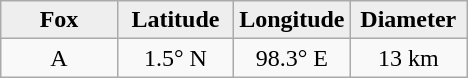<table class="wikitable">
<tr>
<th width="25%" style="background:#eeeeee;">Fox</th>
<th width="25%" style="background:#eeeeee;">Latitude</th>
<th width="25%" style="background:#eeeeee;">Longitude</th>
<th width="25%" style="background:#eeeeee;">Diameter</th>
</tr>
<tr>
<td align="center">A</td>
<td align="center">1.5° N</td>
<td align="center">98.3° E</td>
<td align="center">13 km</td>
</tr>
</table>
